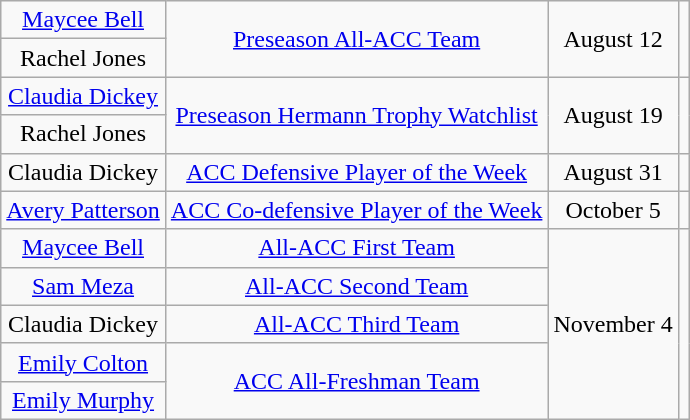<table class="wikitable sortable" style="text-align: center">
<tr>
<td><a href='#'>Maycee Bell</a></td>
<td rowspan=2><a href='#'>Preseason All-ACC Team</a></td>
<td rowspan=2>August 12</td>
<td rowspan=2></td>
</tr>
<tr>
<td>Rachel Jones</td>
</tr>
<tr>
<td><a href='#'>Claudia Dickey</a></td>
<td rowspan=2><a href='#'>Preseason Hermann Trophy Watchlist</a></td>
<td rowspan=2>August 19</td>
<td rowspan=2></td>
</tr>
<tr>
<td>Rachel Jones</td>
</tr>
<tr>
<td>Claudia Dickey</td>
<td><a href='#'>ACC Defensive Player of the Week</a></td>
<td>August 31</td>
<td></td>
</tr>
<tr>
<td><a href='#'>Avery Patterson</a></td>
<td><a href='#'>ACC Co-defensive Player of the Week</a></td>
<td>October 5</td>
<td></td>
</tr>
<tr>
<td><a href='#'>Maycee Bell</a></td>
<td><a href='#'>All-ACC First Team</a></td>
<td rowspan=5>November 4</td>
<td rowspan=5></td>
</tr>
<tr>
<td><a href='#'>Sam Meza</a></td>
<td><a href='#'>All-ACC Second Team</a></td>
</tr>
<tr>
<td>Claudia Dickey</td>
<td><a href='#'>All-ACC Third Team</a></td>
</tr>
<tr>
<td><a href='#'>Emily Colton</a></td>
<td rowspan=2><a href='#'>ACC All-Freshman Team</a></td>
</tr>
<tr>
<td><a href='#'>Emily Murphy</a></td>
</tr>
</table>
